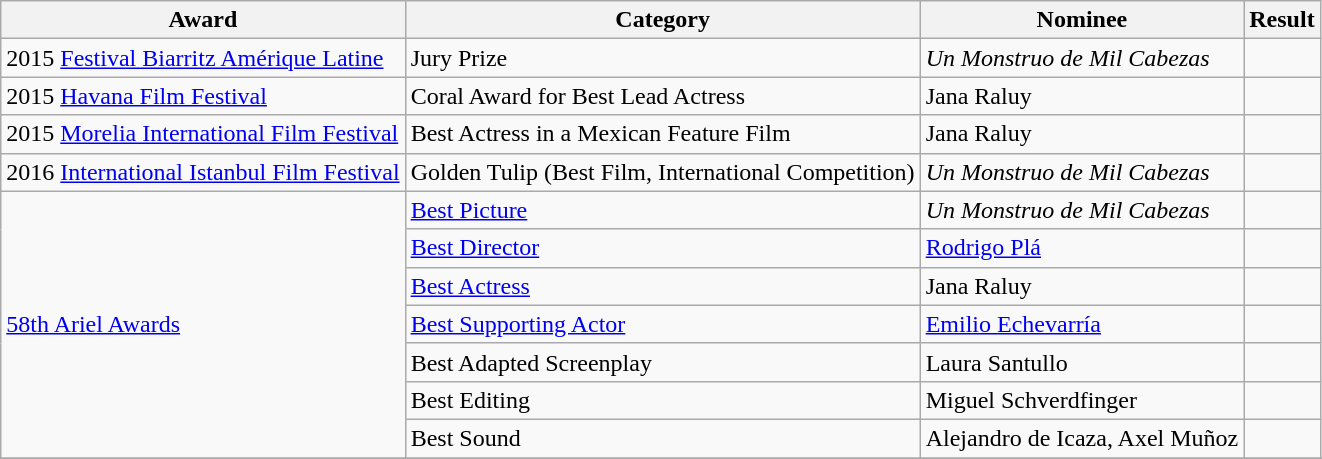<table class="wikitable">
<tr>
<th>Award</th>
<th>Category</th>
<th>Nominee</th>
<th>Result</th>
</tr>
<tr>
<td rowspan=1>2015 <a href='#'>Festival Biarritz Amérique Latine</a></td>
<td>Jury Prize</td>
<td><em>Un Monstruo de Mil Cabezas</em></td>
<td></td>
</tr>
<tr>
<td rowspan=1>2015 <a href='#'>Havana Film Festival</a></td>
<td>Coral Award for Best Lead Actress</td>
<td>Jana Raluy</td>
<td></td>
</tr>
<tr>
<td rowspan=1>2015 <a href='#'>Morelia International Film Festival</a></td>
<td>Best Actress in a Mexican Feature Film</td>
<td>Jana Raluy</td>
<td></td>
</tr>
<tr>
<td rowspan=1>2016 <a href='#'>International Istanbul Film Festival</a></td>
<td>Golden Tulip (Best Film, International Competition)</td>
<td><em>Un Monstruo de Mil Cabezas</em></td>
<td></td>
</tr>
<tr>
<td rowspan=7><a href='#'>58th Ariel Awards</a></td>
<td><a href='#'>Best Picture</a></td>
<td><em>Un Monstruo de Mil Cabezas</em></td>
<td></td>
</tr>
<tr>
<td><a href='#'>Best Director</a></td>
<td><a href='#'>Rodrigo Plá</a></td>
<td></td>
</tr>
<tr>
<td><a href='#'>Best Actress</a></td>
<td>Jana Raluy</td>
<td></td>
</tr>
<tr>
<td><a href='#'>Best Supporting Actor</a></td>
<td><a href='#'>Emilio Echevarría</a></td>
<td></td>
</tr>
<tr>
<td>Best Adapted Screenplay</td>
<td>Laura Santullo</td>
<td></td>
</tr>
<tr>
<td>Best Editing</td>
<td>Miguel Schverdfinger</td>
<td></td>
</tr>
<tr>
<td>Best Sound</td>
<td>Alejandro de Icaza, Axel Muñoz</td>
<td></td>
</tr>
<tr>
</tr>
</table>
